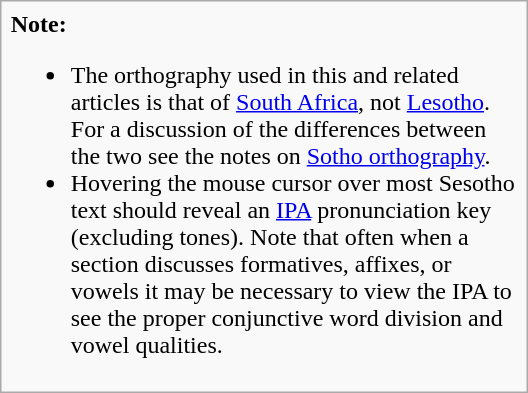<table class="infobox selfreference noprint" style="width:22em; clear:none">
<tr>
<td><strong>Note:</strong><br><ul><li>The orthography used in this and related articles is that of <a href='#'>South Africa</a>, not <a href='#'>Lesotho</a>. For a discussion of the differences between the two see the notes on <a href='#'>Sotho orthography</a>.</li><li>Hovering the mouse cursor over most  Sesotho text should reveal an <a href='#'>IPA</a> pronunciation key (excluding tones). Note that often when a section discusses formatives, affixes, or vowels it may be necessary to view the IPA to see the proper conjunctive word division and vowel qualities.</li></ul></td>
</tr>
</table>
